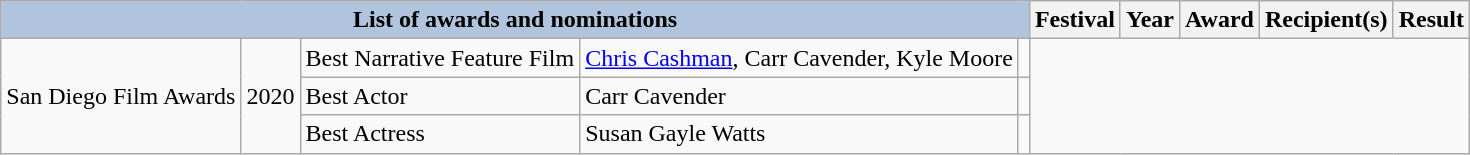<table class="wikitable">
<tr>
<th colspan="5" style="background:#B0C4DE;">List of awards and nominations</th>
<th>Festival</th>
<th>Year</th>
<th>Award</th>
<th>Recipient(s)</th>
<th>Result</th>
</tr>
<tr>
<td rowspan="3">San Diego Film Awards</td>
<td rowspan="3">2020</td>
<td>Best Narrative Feature Film</td>
<td><a href='#'>Chris Cashman</a>, Carr Cavender, Kyle Moore</td>
<td></td>
</tr>
<tr>
<td>Best Actor</td>
<td>Carr Cavender</td>
<td></td>
</tr>
<tr>
<td>Best Actress</td>
<td>Susan Gayle Watts</td>
<td></td>
</tr>
</table>
